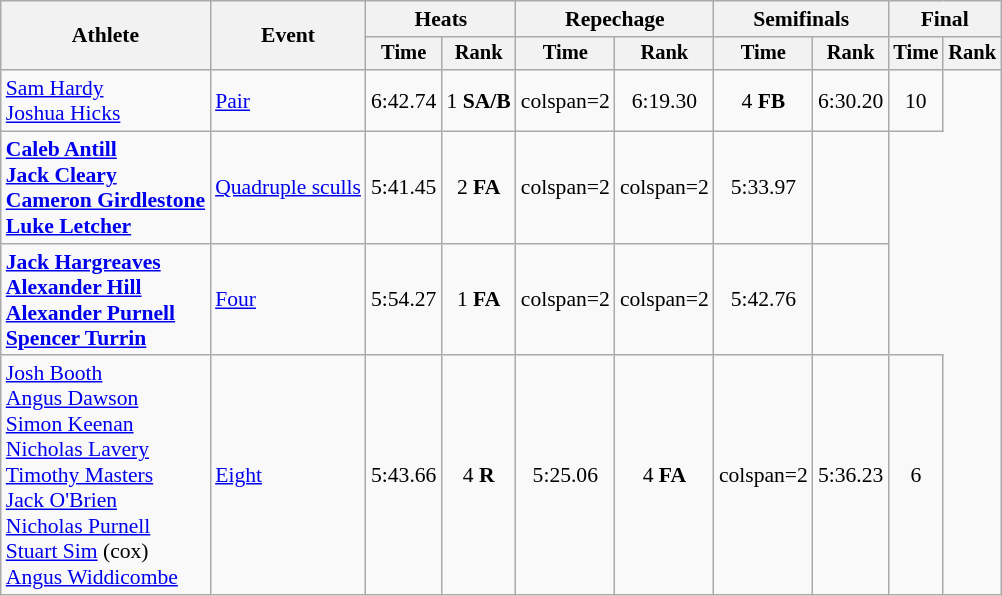<table class=wikitable style=font-size:90%;text-align:center>
<tr>
<th rowspan=2>Athlete</th>
<th rowspan=2>Event</th>
<th colspan=2>Heats</th>
<th colspan=2>Repechage</th>
<th colspan=2>Semifinals</th>
<th colspan=2>Final</th>
</tr>
<tr style=font-size:95%>
<th>Time</th>
<th>Rank</th>
<th>Time</th>
<th>Rank</th>
<th>Time</th>
<th>Rank</th>
<th>Time</th>
<th>Rank</th>
</tr>
<tr>
<td align=left><a href='#'>Sam Hardy</a><br><a href='#'>Joshua Hicks</a></td>
<td align=left><a href='#'>Pair</a></td>
<td>6:42.74</td>
<td>1 <strong>SA/B</strong></td>
<td>colspan=2 </td>
<td>6:19.30</td>
<td>4 <strong>FB</strong></td>
<td>6:30.20</td>
<td>10</td>
</tr>
<tr>
<td align=left><strong><a href='#'>Caleb Antill</a><br><a href='#'>Jack Cleary</a><br><a href='#'>Cameron Girdlestone</a><br><a href='#'>Luke Letcher</a></strong></td>
<td align=left><a href='#'>Quadruple sculls</a></td>
<td>5:41.45</td>
<td>2 <strong>FA</strong></td>
<td>colspan=2 </td>
<td>colspan=2 </td>
<td>5:33.97</td>
<td></td>
</tr>
<tr>
<td align=left><strong><a href='#'>Jack Hargreaves</a><br><a href='#'>Alexander Hill</a><br><a href='#'>Alexander Purnell</a><br><a href='#'>Spencer Turrin</a></strong></td>
<td align=left><a href='#'>Four</a></td>
<td>5:54.27</td>
<td>1 <strong>FA</strong></td>
<td>colspan=2 </td>
<td>colspan=2 </td>
<td>5:42.76 </td>
<td></td>
</tr>
<tr>
<td align=left><a href='#'>Josh Booth</a><br><a href='#'>Angus Dawson</a><br><a href='#'>Simon Keenan</a><br><a href='#'>Nicholas Lavery</a><br><a href='#'>Timothy Masters</a><br><a href='#'>Jack O'Brien</a><br><a href='#'>Nicholas Purnell</a><br><a href='#'>Stuart Sim</a> (cox)<br><a href='#'>Angus Widdicombe</a></td>
<td align=left><a href='#'>Eight</a></td>
<td>5:43.66</td>
<td>4 <strong>R</strong></td>
<td>5:25.06</td>
<td>4 <strong>FA</strong></td>
<td>colspan=2 </td>
<td>5:36.23</td>
<td>6</td>
</tr>
</table>
